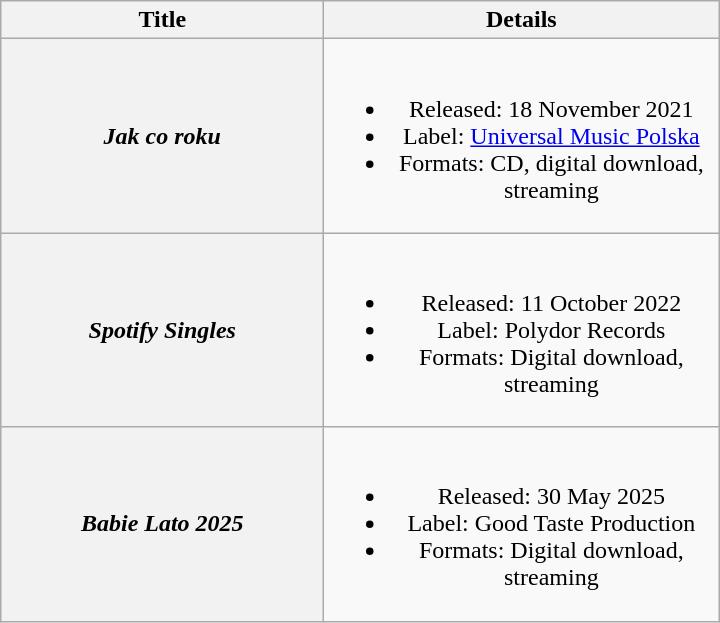<table class="wikitable plainrowheaders" style="text-align:center;">
<tr>
<th scope="col" style="width:13em;">Title</th>
<th scope="col" style="width:16em;">Details</th>
</tr>
<tr>
<th scope="row"><em>Jak co roku</em></th>
<td><br><ul><li>Released: 18 November 2021</li><li>Label: <a href='#'>Universal Music Polska</a></li><li>Formats: CD, digital download, streaming</li></ul></td>
</tr>
<tr>
<th scope="row"><em>Spotify Singles</em></th>
<td><br><ul><li>Released: 11 October 2022</li><li>Label: Polydor Records</li><li>Formats: Digital download, streaming</li></ul></td>
</tr>
<tr>
<th scope="row"><em>Babie Lato 2025</em><br></th>
<td><br><ul><li>Released: 30 May 2025</li><li>Label: Good Taste Production</li><li>Formats: Digital download, streaming</li></ul></td>
</tr>
</table>
